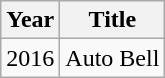<table class="wikitable">
<tr>
<th>Year</th>
<th>Title</th>
</tr>
<tr>
<td>2016</td>
<td>Auto Bell</td>
</tr>
</table>
